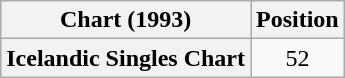<table class="wikitable plainrowheaders" style="text-align:center">
<tr>
<th>Chart (1993)</th>
<th>Position</th>
</tr>
<tr>
<th scope="row">Icelandic Singles Chart</th>
<td>52</td>
</tr>
</table>
